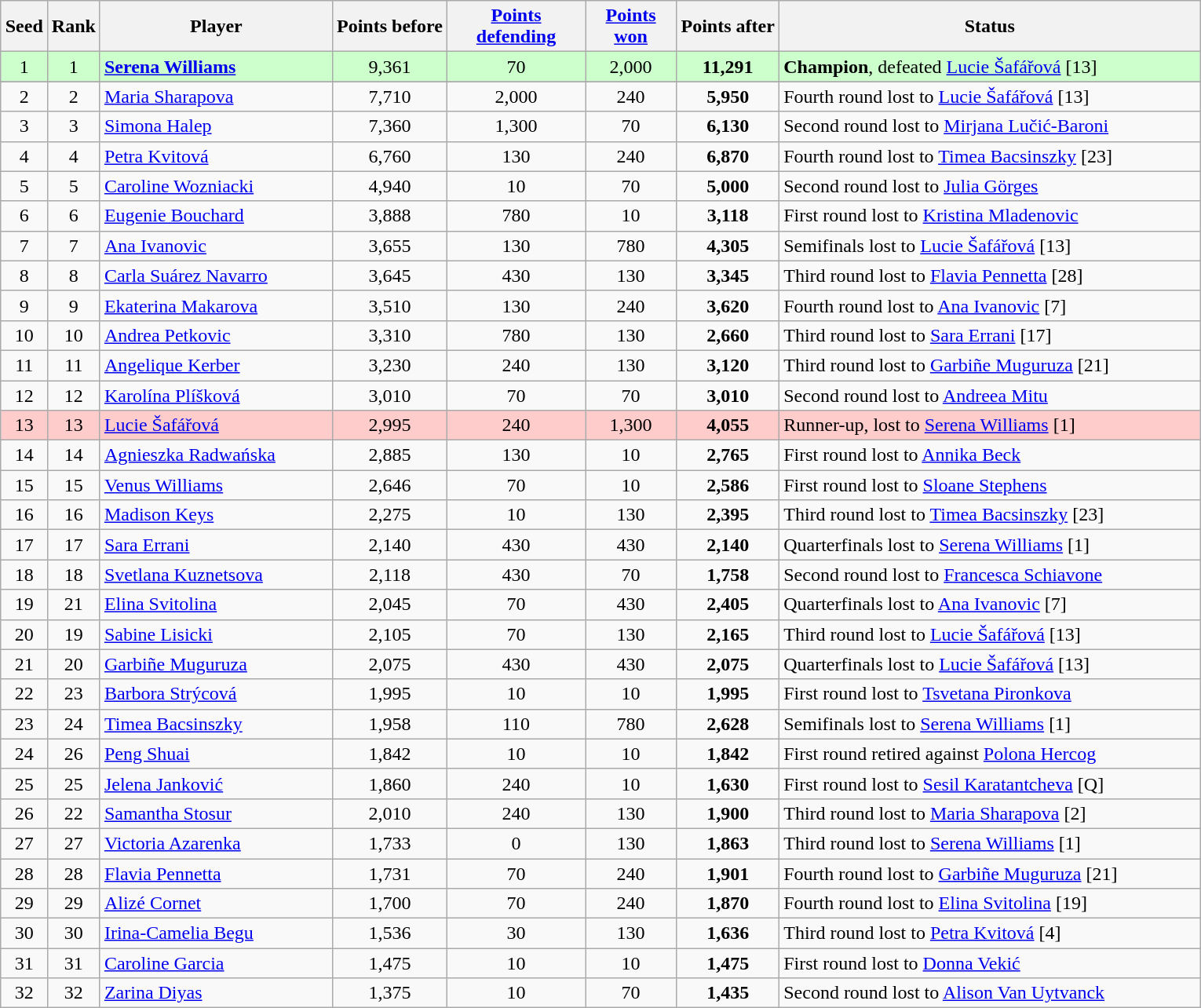<table class="wikitable sortable collapsible uncollapsed" style=margin:auto>
<tr>
<th style="width:30px;">Seed</th>
<th style="width:30px;">Rank</th>
<th style="width:190px;">Player</th>
<th style="width:90px;">Points before</th>
<th style="width:110px;"><a href='#'>Points defending</a></th>
<th style="width:70px;"><a href='#'>Points won</a></th>
<th style="width:80px;">Points after</th>
<th style="width:350px;">Status</th>
</tr>
<tr style="background:#cfc;">
<td style="text-align:center;">1</td>
<td style="text-align:center;">1</td>
<td> <strong><a href='#'>Serena Williams</a></strong></td>
<td style="text-align:center;">9,361</td>
<td style="text-align:center;">70</td>
<td style="text-align:center;">2,000</td>
<td style="text-align:center;"><strong>11,291</strong></td>
<td><strong>Champion</strong>, defeated  <a href='#'>Lucie Šafářová</a> [13]</td>
</tr>
<tr>
</tr>
<tr>
<td style="text-align:center;">2</td>
<td style="text-align:center;">2</td>
<td> <a href='#'>Maria Sharapova</a></td>
<td style="text-align:center;">7,710</td>
<td style="text-align:center;">2,000</td>
<td style="text-align:center;">240</td>
<td style="text-align:center;"><strong>5,950</strong></td>
<td>Fourth round lost to  <a href='#'>Lucie Šafářová</a> [13]</td>
</tr>
<tr>
<td style="text-align:center;">3</td>
<td style="text-align:center;">3</td>
<td> <a href='#'>Simona Halep</a></td>
<td style="text-align:center;">7,360</td>
<td style="text-align:center;">1,300</td>
<td style="text-align:center;">70</td>
<td style="text-align:center;"><strong>6,130</strong></td>
<td>Second round lost to  <a href='#'>Mirjana Lučić-Baroni</a></td>
</tr>
<tr>
<td style="text-align:center;">4</td>
<td style="text-align:center;">4</td>
<td> <a href='#'>Petra Kvitová</a></td>
<td style="text-align:center;">6,760</td>
<td style="text-align:center;">130</td>
<td style="text-align:center;">240</td>
<td style="text-align:center;"><strong>6,870</strong></td>
<td>Fourth round lost to  <a href='#'>Timea Bacsinszky</a> [23]</td>
</tr>
<tr>
<td style="text-align:center;">5</td>
<td style="text-align:center;">5</td>
<td> <a href='#'>Caroline Wozniacki</a></td>
<td style="text-align:center;">4,940</td>
<td style="text-align:center;">10</td>
<td style="text-align:center;">70</td>
<td style="text-align:center;"><strong>5,000</strong></td>
<td>Second round lost to  <a href='#'>Julia Görges</a></td>
</tr>
<tr>
<td style="text-align:center;">6</td>
<td style="text-align:center;">6</td>
<td> <a href='#'>Eugenie Bouchard</a></td>
<td style="text-align:center;">3,888</td>
<td style="text-align:center;">780</td>
<td style="text-align:center;">10</td>
<td style="text-align:center;"><strong>3,118</strong></td>
<td>First round lost to  <a href='#'>Kristina Mladenovic</a></td>
</tr>
<tr>
<td style="text-align:center;">7</td>
<td style="text-align:center;">7</td>
<td> <a href='#'>Ana Ivanovic</a></td>
<td style="text-align:center;">3,655</td>
<td style="text-align:center;">130</td>
<td style="text-align:center;">780</td>
<td style="text-align:center;"><strong>4,305</strong></td>
<td>Semifinals lost to  <a href='#'>Lucie Šafářová</a> [13]</td>
</tr>
<tr>
<td style="text-align:center;">8</td>
<td style="text-align:center;">8</td>
<td> <a href='#'>Carla Suárez Navarro</a></td>
<td style="text-align:center;">3,645</td>
<td style="text-align:center;">430</td>
<td style="text-align:center;">130</td>
<td style="text-align:center;"><strong>3,345</strong></td>
<td>Third round lost to  <a href='#'>Flavia Pennetta</a> [28]</td>
</tr>
<tr>
<td style="text-align:center;">9</td>
<td style="text-align:center;">9</td>
<td> <a href='#'>Ekaterina Makarova</a></td>
<td style="text-align:center;">3,510</td>
<td style="text-align:center;">130</td>
<td style="text-align:center;">240</td>
<td style="text-align:center;"><strong>3,620</strong></td>
<td>Fourth round lost to  <a href='#'>Ana Ivanovic</a> [7]</td>
</tr>
<tr>
<td style="text-align:center;">10</td>
<td style="text-align:center;">10</td>
<td> <a href='#'>Andrea Petkovic</a></td>
<td style="text-align:center;">3,310</td>
<td style="text-align:center;">780</td>
<td style="text-align:center;">130</td>
<td style="text-align:center;"><strong>2,660</strong></td>
<td>Third round lost to  <a href='#'>Sara Errani</a> [17]</td>
</tr>
<tr>
<td style="text-align:center;">11</td>
<td style="text-align:center;">11</td>
<td> <a href='#'>Angelique Kerber</a></td>
<td style="text-align:center;">3,230</td>
<td style="text-align:center;">240</td>
<td style="text-align:center;">130</td>
<td style="text-align:center;"><strong>3,120</strong></td>
<td>Third round lost to  <a href='#'>Garbiñe Muguruza</a> [21]</td>
</tr>
<tr>
<td style="text-align:center;">12</td>
<td style="text-align:center;">12</td>
<td> <a href='#'>Karolína Plíšková</a></td>
<td style="text-align:center;">3,010</td>
<td style="text-align:center;">70</td>
<td style="text-align:center;">70</td>
<td style="text-align:center;"><strong>3,010</strong></td>
<td>Second round lost to  <a href='#'>Andreea Mitu</a></td>
</tr>
<tr style="background:#fcc;">
<td style="text-align:center;">13</td>
<td style="text-align:center;">13</td>
<td> <a href='#'>Lucie Šafářová</a></td>
<td style="text-align:center;">2,995</td>
<td style="text-align:center;">240</td>
<td style="text-align:center;">1,300</td>
<td style="text-align:center;"><strong>4,055</strong></td>
<td>Runner-up, lost to  <a href='#'>Serena Williams</a> [1]</td>
</tr>
<tr>
<td style="text-align:center;">14</td>
<td style="text-align:center;">14</td>
<td> <a href='#'>Agnieszka Radwańska</a></td>
<td style="text-align:center;">2,885</td>
<td style="text-align:center;">130</td>
<td style="text-align:center;">10</td>
<td style="text-align:center;"><strong>2,765</strong></td>
<td>First round lost to  <a href='#'>Annika Beck</a></td>
</tr>
<tr>
<td style="text-align:center;">15</td>
<td style="text-align:center;">15</td>
<td> <a href='#'>Venus Williams</a></td>
<td style="text-align:center;">2,646</td>
<td style="text-align:center;">70</td>
<td style="text-align:center;">10</td>
<td style="text-align:center;"><strong>2,586</strong></td>
<td>First round lost to  <a href='#'>Sloane Stephens</a></td>
</tr>
<tr>
<td style="text-align:center;">16</td>
<td style="text-align:center;">16</td>
<td> <a href='#'>Madison Keys</a></td>
<td style="text-align:center;">2,275</td>
<td style="text-align:center;">10</td>
<td style="text-align:center;">130</td>
<td style="text-align:center;"><strong>2,395</strong></td>
<td>Third round lost to  <a href='#'>Timea Bacsinszky</a> [23]</td>
</tr>
<tr>
<td style="text-align:center;">17</td>
<td style="text-align:center;">17</td>
<td> <a href='#'>Sara Errani</a></td>
<td style="text-align:center;">2,140</td>
<td style="text-align:center;">430</td>
<td style="text-align:center;">430</td>
<td style="text-align:center;"><strong>2,140</strong></td>
<td>Quarterfinals lost to  <a href='#'>Serena Williams</a> [1]</td>
</tr>
<tr>
<td style="text-align:center;">18</td>
<td style="text-align:center;">18</td>
<td> <a href='#'>Svetlana Kuznetsova</a></td>
<td style="text-align:center;">2,118</td>
<td style="text-align:center;">430</td>
<td style="text-align:center;">70</td>
<td style="text-align:center;"><strong>1,758</strong></td>
<td>Second round lost to  <a href='#'>Francesca Schiavone</a></td>
</tr>
<tr>
<td style="text-align:center;">19</td>
<td style="text-align:center;">21</td>
<td> <a href='#'>Elina Svitolina</a></td>
<td style="text-align:center;">2,045</td>
<td style="text-align:center;">70</td>
<td style="text-align:center;">430</td>
<td style="text-align:center;"><strong>2,405</strong></td>
<td>Quarterfinals lost to  <a href='#'>Ana Ivanovic</a> [7]</td>
</tr>
<tr>
<td style="text-align:center;">20</td>
<td style="text-align:center;">19</td>
<td> <a href='#'>Sabine Lisicki</a></td>
<td style="text-align:center;">2,105</td>
<td style="text-align:center;">70</td>
<td style="text-align:center;">130</td>
<td style="text-align:center;"><strong>2,165</strong></td>
<td>Third round lost to  <a href='#'>Lucie Šafářová</a> [13]</td>
</tr>
<tr>
<td style="text-align:center;">21</td>
<td style="text-align:center;">20</td>
<td> <a href='#'>Garbiñe Muguruza</a></td>
<td style="text-align:center;">2,075</td>
<td style="text-align:center;">430</td>
<td style="text-align:center;">430</td>
<td style="text-align:center;"><strong>2,075</strong></td>
<td>Quarterfinals lost to  <a href='#'>Lucie Šafářová</a> [13]</td>
</tr>
<tr>
<td style="text-align:center;">22</td>
<td style="text-align:center;">23</td>
<td> <a href='#'>Barbora Strýcová</a></td>
<td style="text-align:center;">1,995</td>
<td style="text-align:center;">10</td>
<td style="text-align:center;">10</td>
<td style="text-align:center;"><strong>1,995</strong></td>
<td>First round lost to  <a href='#'>Tsvetana Pironkova</a></td>
</tr>
<tr>
<td style="text-align:center;">23</td>
<td style="text-align:center;">24</td>
<td> <a href='#'>Timea Bacsinszky</a></td>
<td style="text-align:center;">1,958</td>
<td style="text-align:center;">110</td>
<td style="text-align:center;">780</td>
<td style="text-align:center;"><strong>2,628</strong></td>
<td>Semifinals lost to  <a href='#'>Serena Williams</a> [1]</td>
</tr>
<tr>
<td style="text-align:center;">24</td>
<td style="text-align:center;">26</td>
<td> <a href='#'>Peng Shuai</a></td>
<td style="text-align:center;">1,842</td>
<td style="text-align:center;">10</td>
<td style="text-align:center;">10</td>
<td style="text-align:center;"><strong>1,842</strong></td>
<td>First round retired against  <a href='#'>Polona Hercog</a></td>
</tr>
<tr>
<td style="text-align:center;">25</td>
<td style="text-align:center;">25</td>
<td> <a href='#'>Jelena Janković</a></td>
<td style="text-align:center;">1,860</td>
<td style="text-align:center;">240</td>
<td style="text-align:center;">10</td>
<td style="text-align:center;"><strong>1,630</strong></td>
<td>First round lost to  <a href='#'>Sesil Karatantcheva</a> [Q]</td>
</tr>
<tr>
<td style="text-align:center;">26</td>
<td style="text-align:center;">22</td>
<td> <a href='#'>Samantha Stosur</a></td>
<td style="text-align:center;">2,010</td>
<td style="text-align:center;">240</td>
<td style="text-align:center;">130</td>
<td style="text-align:center;"><strong>1,900</strong></td>
<td>Third round lost to  <a href='#'>Maria Sharapova</a> [2]</td>
</tr>
<tr>
<td style="text-align:center;">27</td>
<td style="text-align:center;">27</td>
<td> <a href='#'>Victoria Azarenka</a></td>
<td style="text-align:center;">1,733</td>
<td style="text-align:center;">0</td>
<td style="text-align:center;">130</td>
<td style="text-align:center;"><strong>1,863</strong></td>
<td>Third round lost to  <a href='#'>Serena Williams</a> [1]</td>
</tr>
<tr>
<td style="text-align:center;">28</td>
<td style="text-align:center;">28</td>
<td> <a href='#'>Flavia Pennetta</a></td>
<td style="text-align:center;">1,731</td>
<td style="text-align:center;">70</td>
<td style="text-align:center;">240</td>
<td style="text-align:center;"><strong>1,901</strong></td>
<td>Fourth round lost to  <a href='#'>Garbiñe Muguruza</a> [21]</td>
</tr>
<tr>
<td style="text-align:center;">29</td>
<td style="text-align:center;">29</td>
<td> <a href='#'>Alizé Cornet</a></td>
<td style="text-align:center;">1,700</td>
<td style="text-align:center;">70</td>
<td style="text-align:center;">240</td>
<td style="text-align:center;"><strong>1,870</strong></td>
<td>Fourth round lost to  <a href='#'>Elina Svitolina</a> [19]</td>
</tr>
<tr>
<td style="text-align:center;">30</td>
<td style="text-align:center;">30</td>
<td> <a href='#'>Irina-Camelia Begu</a></td>
<td style="text-align:center;">1,536</td>
<td style="text-align:center;">30</td>
<td style="text-align:center;">130</td>
<td style="text-align:center;"><strong>1,636</strong></td>
<td>Third round lost to  <a href='#'>Petra Kvitová</a> [4]</td>
</tr>
<tr>
<td style="text-align:center;">31</td>
<td style="text-align:center;">31</td>
<td> <a href='#'>Caroline Garcia</a></td>
<td style="text-align:center;">1,475</td>
<td style="text-align:center;">10</td>
<td style="text-align:center;">10</td>
<td style="text-align:center;"><strong>1,475</strong></td>
<td>First round lost to  <a href='#'>Donna Vekić</a></td>
</tr>
<tr>
<td style="text-align:center;">32</td>
<td style="text-align:center;">32</td>
<td> <a href='#'>Zarina Diyas</a></td>
<td style="text-align:center;">1,375</td>
<td style="text-align:center;">10</td>
<td style="text-align:center;">70</td>
<td style="text-align:center;"><strong>1,435</strong></td>
<td>Second round lost to  <a href='#'>Alison Van Uytvanck</a></td>
</tr>
</table>
